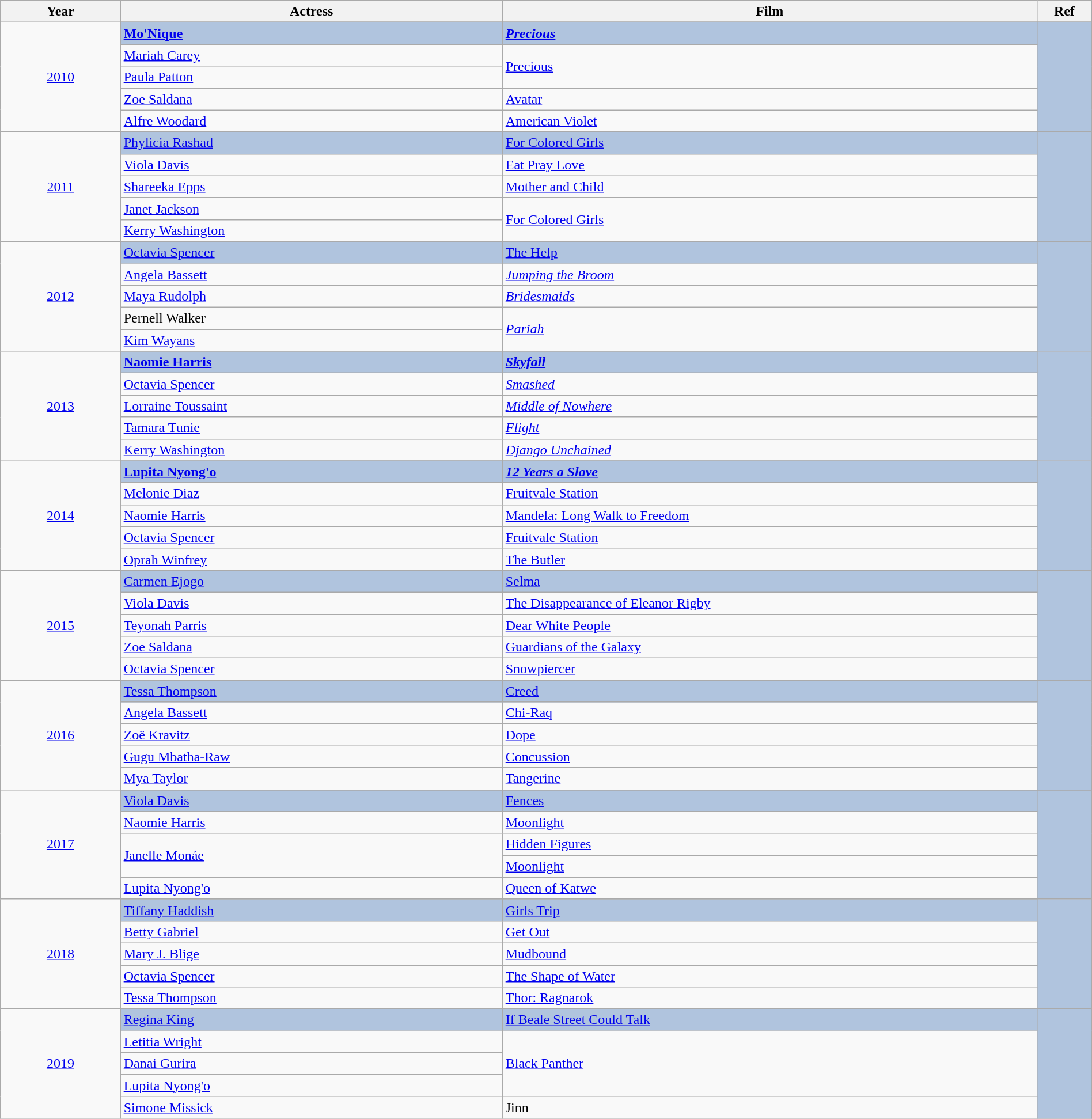<table class="wikitable" style="width:100%;">
<tr style="background:#bebebe;">
<th style="width:11%;">Year</th>
<th style="width:35%;">Actress</th>
<th style="width:49%;">Film</th>
<th style="width:5%;">Ref</th>
</tr>
<tr>
<td rowspan="6" align="center"><a href='#'>2010</a></td>
</tr>
<tr style="background:#B0C4DE">
<td><strong><a href='#'>Mo'Nique</a></strong></td>
<td><strong><em><a href='#'>Precious</a><em> <strong></td>
<td rowspan="6" align="center"></td>
</tr>
<tr>
<td><a href='#'>Mariah Carey</a></td>
<td rowspan="2"></em><a href='#'>Precious</a><em></td>
</tr>
<tr>
<td><a href='#'>Paula Patton</a></td>
</tr>
<tr>
<td><a href='#'>Zoe Saldana</a></td>
<td></em><a href='#'>Avatar</a><em></td>
</tr>
<tr>
<td><a href='#'>Alfre Woodard</a></td>
<td></em><a href='#'>American Violet</a><em></td>
</tr>
<tr>
<td rowspan="6" align="center"><a href='#'>2011</a></td>
</tr>
<tr style="background:#B0C4DE">
<td></strong><a href='#'>Phylicia Rashad</a><strong></td>
<td></em></strong><a href='#'>For Colored Girls</a><strong><em></td>
<td rowspan="6" align="center"></td>
</tr>
<tr>
<td><a href='#'>Viola Davis</a></td>
<td></em><a href='#'>Eat Pray Love</a><em></td>
</tr>
<tr>
<td><a href='#'>Shareeka Epps</a></td>
<td></em><a href='#'>Mother and Child</a><em></td>
</tr>
<tr>
<td><a href='#'>Janet Jackson</a></td>
<td rowspan="2"></em><a href='#'>For Colored Girls</a><em></td>
</tr>
<tr>
<td><a href='#'>Kerry Washington</a></td>
</tr>
<tr>
<td rowspan="6" align="center"><a href='#'>2012</a></td>
</tr>
<tr style="background:#B0C4DE">
<td></strong><a href='#'>Octavia Spencer</a><strong></td>
<td></em></strong><a href='#'>The Help</a></em> </strong></td>
<td rowspan="6" align="center"></td>
</tr>
<tr>
<td><a href='#'>Angela Bassett</a></td>
<td><em><a href='#'>Jumping the Broom</a></em></td>
</tr>
<tr>
<td><a href='#'>Maya Rudolph</a></td>
<td><em><a href='#'>Bridesmaids</a></em></td>
</tr>
<tr>
<td>Pernell Walker</td>
<td rowspan="2"><em><a href='#'>Pariah</a></em></td>
</tr>
<tr>
<td><a href='#'>Kim Wayans</a></td>
</tr>
<tr>
<td rowspan="6" align="center"><a href='#'>2013</a></td>
</tr>
<tr style="background:#B0C4DE">
<td><strong><a href='#'>Naomie Harris</a></strong></td>
<td><strong><em><a href='#'>Skyfall</a></em></strong></td>
<td rowspan="6" align="center"></td>
</tr>
<tr>
<td><a href='#'>Octavia Spencer</a></td>
<td><em><a href='#'>Smashed</a></em></td>
</tr>
<tr>
<td><a href='#'>Lorraine Toussaint</a></td>
<td><em><a href='#'>Middle of Nowhere</a></em></td>
</tr>
<tr>
<td><a href='#'>Tamara Tunie</a></td>
<td><em><a href='#'>Flight</a></em></td>
</tr>
<tr>
<td><a href='#'>Kerry Washington</a></td>
<td><em><a href='#'>Django Unchained</a></em></td>
</tr>
<tr>
<td rowspan="6" align="center"><a href='#'>2014</a></td>
</tr>
<tr style="background:#B0C4DE">
<td><strong><a href='#'>Lupita Nyong'o</a></strong></td>
<td><strong><em><a href='#'>12 Years a Slave</a><em> <strong></td>
<td rowspan="6" align="center"></td>
</tr>
<tr>
<td><a href='#'>Melonie Diaz</a></td>
<td></em><a href='#'>Fruitvale Station</a><em></td>
</tr>
<tr>
<td><a href='#'>Naomie Harris</a></td>
<td></em><a href='#'>Mandela: Long Walk to Freedom</a><em></td>
</tr>
<tr>
<td><a href='#'>Octavia Spencer</a></td>
<td></em><a href='#'>Fruitvale Station</a><em></td>
</tr>
<tr>
<td><a href='#'>Oprah Winfrey</a></td>
<td></em><a href='#'>The Butler</a><em></td>
</tr>
<tr>
<td rowspan="6" align="center"><a href='#'>2015</a></td>
</tr>
<tr style="background:#B0C4DE">
<td></strong><a href='#'>Carmen Ejogo</a><strong></td>
<td></em></strong><a href='#'>Selma</a><strong><em></td>
<td rowspan="6" align="center"></td>
</tr>
<tr>
<td><a href='#'>Viola Davis</a></td>
<td></em><a href='#'>The Disappearance of Eleanor Rigby</a><em></td>
</tr>
<tr>
<td><a href='#'>Teyonah Parris</a></td>
<td></em><a href='#'>Dear White People</a><em></td>
</tr>
<tr>
<td><a href='#'>Zoe Saldana</a></td>
<td></em><a href='#'>Guardians of the Galaxy</a><em></td>
</tr>
<tr>
<td><a href='#'>Octavia Spencer</a></td>
<td></em><a href='#'>Snowpiercer</a><em></td>
</tr>
<tr>
<td rowspan="6" align="center"><a href='#'>2016</a></td>
</tr>
<tr style="background:#B0C4DE">
<td></strong><a href='#'>Tessa Thompson</a><strong></td>
<td></em></strong><a href='#'>Creed</a><strong><em></td>
<td rowspan="5" align="center"></td>
</tr>
<tr>
<td><a href='#'>Angela Bassett</a></td>
<td></em><a href='#'>Chi-Raq</a><em></td>
</tr>
<tr>
<td><a href='#'>Zoë Kravitz</a></td>
<td></em><a href='#'>Dope</a><em></td>
</tr>
<tr>
<td><a href='#'>Gugu Mbatha-Raw</a></td>
<td></em><a href='#'>Concussion</a><em></td>
</tr>
<tr>
<td><a href='#'>Mya Taylor</a></td>
<td></em><a href='#'>Tangerine</a><em></td>
</tr>
<tr>
<td rowspan="6" align="center"><a href='#'>2017</a></td>
</tr>
<tr style="background:#B0C4DE">
<td></strong><a href='#'>Viola Davis</a>  <strong></td>
<td></em></strong><a href='#'>Fences</a><strong><em></td>
<td rowspan="6" align="center"></td>
</tr>
<tr>
<td><a href='#'>Naomie Harris</a></td>
<td></em><a href='#'>Moonlight</a><em></td>
</tr>
<tr>
<td rowspan=2><a href='#'>Janelle Monáe</a></td>
<td></em><a href='#'>Hidden Figures</a><em></td>
</tr>
<tr>
<td></em><a href='#'>Moonlight</a><em></td>
</tr>
<tr>
<td><a href='#'>Lupita Nyong'o</a></td>
<td></em><a href='#'>Queen of Katwe</a><em></td>
</tr>
<tr>
<td rowspan="6" align="center"><a href='#'>2018</a></td>
</tr>
<tr style="background:#B0C4DE">
<td></strong><a href='#'>Tiffany Haddish</a><strong></td>
<td></em></strong><a href='#'>Girls Trip</a><strong><em></td>
<td rowspan="6" align="center"></td>
</tr>
<tr>
<td><a href='#'>Betty Gabriel</a></td>
<td></em><a href='#'>Get Out</a><em></td>
</tr>
<tr>
<td><a href='#'>Mary J. Blige</a></td>
<td></em><a href='#'>Mudbound</a><em></td>
</tr>
<tr>
<td><a href='#'>Octavia Spencer</a></td>
<td></em><a href='#'>The Shape of Water</a><em></td>
</tr>
<tr>
<td><a href='#'>Tessa Thompson</a></td>
<td></em><a href='#'>Thor: Ragnarok</a><em></td>
</tr>
<tr>
<td rowspan="6" align="center"><a href='#'>2019</a></td>
</tr>
<tr style="background:#B0C4DE">
<td></strong><a href='#'>Regina King</a><strong></td>
<td></em><a href='#'>If Beale Street Could Talk</a><em></td>
<td rowspan="6" align="center"></td>
</tr>
<tr>
<td><a href='#'>Letitia Wright</a></td>
<td rowspan=3></em><a href='#'>Black Panther</a><em></td>
</tr>
<tr>
<td><a href='#'>Danai Gurira</a></td>
</tr>
<tr>
<td><a href='#'>Lupita Nyong'o</a></td>
</tr>
<tr>
<td><a href='#'>Simone Missick</a></td>
<td></em>Jinn<em></td>
</tr>
</table>
